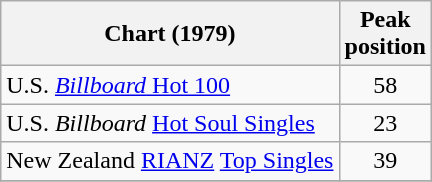<table class="wikitable sortable">
<tr>
<th>Chart (1979)</th>
<th>Peak<br>position</th>
</tr>
<tr>
<td>U.S. <a href='#'><em>Billboard</em> Hot 100</a></td>
<td align="center">58</td>
</tr>
<tr>
<td>U.S. <em>Billboard</em> <a href='#'>Hot Soul Singles</a></td>
<td align="center">23</td>
</tr>
<tr>
<td>New Zealand <a href='#'>RIANZ</a> <a href='#'>Top Singles</a></td>
<td align="center">39</td>
</tr>
<tr>
</tr>
</table>
